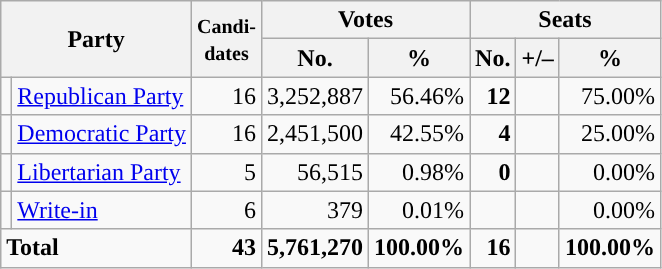<table class="wikitable" style="font-size:100%; text-align:right;">
<tr>
<th colspan=2 rowspan=2>Party</th>
<th rowspan=2><small>Candi-<br>dates</small></th>
<th colspan=2>Votes</th>
<th colspan=3>Seats</th>
</tr>
<tr>
<th>No.</th>
<th>%</th>
<th>No.</th>
<th>+/–</th>
<th>%</th>
</tr>
<tr>
<td style="background:"></td>
<td align=left><a href='#'>Republican Party</a></td>
<td>16</td>
<td>3,252,887</td>
<td>56.46%</td>
<td><strong>12</strong></td>
<td></td>
<td>75.00%</td>
</tr>
<tr>
<td style="background:"></td>
<td align=left><a href='#'>Democratic Party</a></td>
<td>16</td>
<td>2,451,500</td>
<td>42.55%</td>
<td><strong>4</strong></td>
<td></td>
<td>25.00%</td>
</tr>
<tr>
<td style="background:"></td>
<td align=left><a href='#'>Libertarian Party</a></td>
<td>5</td>
<td>56,515</td>
<td>0.98%</td>
<td><strong>0</strong></td>
<td></td>
<td>0.00%</td>
</tr>
<tr>
<td style="background:"></td>
<td align=left><a href='#'>Write-in</a></td>
<td>6</td>
<td>379</td>
<td>0.01%</td>
<td><strong> </strong></td>
<td></td>
<td>0.00%</td>
</tr>
<tr style="font-weight:bold">
<td colspan=2 align=left>Total</td>
<td>43</td>
<td>5,761,270</td>
<td>100.00%</td>
<td>16</td>
<td></td>
<td>100.00%</td>
</tr>
</table>
